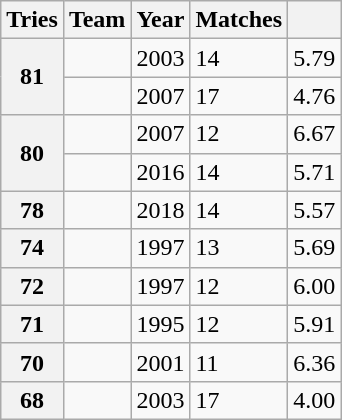<table class="wikitable sortable">
<tr>
<th>Tries</th>
<th>Team</th>
<th>Year</th>
<th>Matches</th>
<th></th>
</tr>
<tr>
<th rowspan="2">81</th>
<td></td>
<td>2003</td>
<td>14</td>
<td>5.79</td>
</tr>
<tr>
<td></td>
<td>2007</td>
<td>17</td>
<td>4.76</td>
</tr>
<tr>
<th rowspan="2">80</th>
<td></td>
<td>2007</td>
<td>12</td>
<td>6.67</td>
</tr>
<tr>
<td></td>
<td>2016</td>
<td>14</td>
<td>5.71</td>
</tr>
<tr>
<th>78</th>
<td></td>
<td>2018</td>
<td>14</td>
<td>5.57</td>
</tr>
<tr>
<th>74</th>
<td></td>
<td>1997</td>
<td>13</td>
<td>5.69</td>
</tr>
<tr>
<th>72</th>
<td></td>
<td>1997</td>
<td>12</td>
<td>6.00</td>
</tr>
<tr>
<th>71</th>
<td></td>
<td>1995</td>
<td>12</td>
<td>5.91</td>
</tr>
<tr>
<th>70</th>
<td></td>
<td>2001</td>
<td>11</td>
<td>6.36</td>
</tr>
<tr>
<th>68</th>
<td></td>
<td>2003</td>
<td>17</td>
<td>4.00</td>
</tr>
</table>
